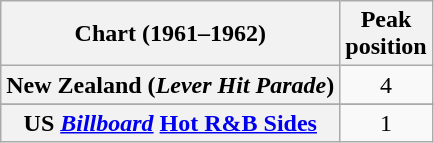<table class="wikitable sortable plainrowheaders">
<tr>
<th scope="col">Chart (1961–1962)</th>
<th scope="col">Peak<br>position</th>
</tr>
<tr>
<th scope="row">New Zealand (<em>Lever Hit Parade</em>)</th>
<td style="text-align:center;">4</td>
</tr>
<tr>
</tr>
<tr>
<th scope="row">US <em><a href='#'>Billboard</a></em> <a href='#'>Hot R&B Sides</a></th>
<td style="text-align:center;">1</td>
</tr>
</table>
